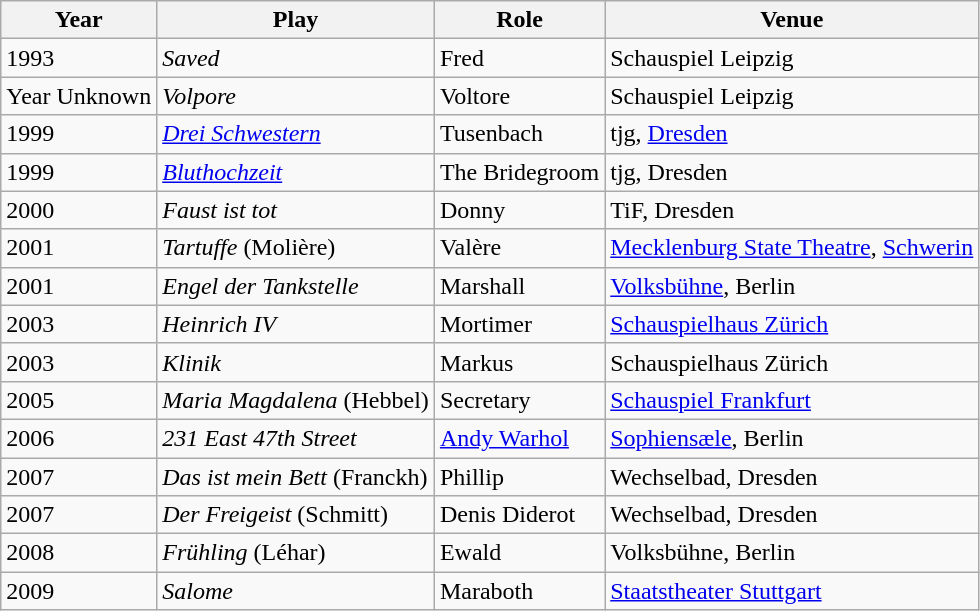<table class="wikitable">
<tr>
<th>Year</th>
<th>Play</th>
<th>Role</th>
<th>Venue</th>
</tr>
<tr>
<td>1993</td>
<td><em>Saved</em></td>
<td>Fred</td>
<td>Schauspiel Leipzig</td>
</tr>
<tr>
<td>Year Unknown</td>
<td><em>Volpore</em></td>
<td>Voltore</td>
<td>Schauspiel Leipzig</td>
</tr>
<tr>
<td>1999</td>
<td><em><a href='#'>Drei Schwestern</a></em></td>
<td>Tusenbach</td>
<td>tjg, <a href='#'>Dresden</a></td>
</tr>
<tr>
<td>1999</td>
<td><em><a href='#'>Bluthochzeit</a></em></td>
<td>The Bridegroom</td>
<td>tjg, Dresden</td>
</tr>
<tr>
<td>2000</td>
<td><em>Faust ist tot</em></td>
<td>Donny</td>
<td>TiF, Dresden</td>
</tr>
<tr>
<td>2001</td>
<td><em>Tartuffe</em> (Molière)</td>
<td>Valère</td>
<td><a href='#'>Mecklenburg State Theatre</a>, <a href='#'>Schwerin</a></td>
</tr>
<tr>
<td>2001</td>
<td><em>Engel der Tankstelle</em></td>
<td>Marshall</td>
<td><a href='#'>Volksbühne</a>, Berlin</td>
</tr>
<tr>
<td>2003</td>
<td><em>Heinrich IV</em></td>
<td>Mortimer</td>
<td><a href='#'>Schauspielhaus Zürich</a></td>
</tr>
<tr>
<td>2003</td>
<td><em>Klinik</em></td>
<td>Markus</td>
<td>Schauspielhaus Zürich</td>
</tr>
<tr>
<td>2005</td>
<td><em>Maria Magdalena</em> (Hebbel)</td>
<td>Secretary</td>
<td><a href='#'>Schauspiel Frankfurt</a></td>
</tr>
<tr>
<td>2006</td>
<td><em>231 East 47th Street</em></td>
<td><a href='#'>Andy Warhol</a></td>
<td><a href='#'>Sophiensæle</a>, Berlin</td>
</tr>
<tr>
<td>2007</td>
<td><em>Das ist mein Bett</em> (Franckh)</td>
<td>Phillip</td>
<td>Wechselbad, Dresden</td>
</tr>
<tr>
<td>2007</td>
<td><em>Der Freigeist</em> (Schmitt)</td>
<td>Denis Diderot</td>
<td>Wechselbad, Dresden</td>
</tr>
<tr>
<td>2008</td>
<td><em>Frühling</em> (Léhar)</td>
<td>Ewald</td>
<td>Volksbühne, Berlin</td>
</tr>
<tr>
<td>2009</td>
<td><em>Salome</em></td>
<td>Maraboth</td>
<td><a href='#'>Staatstheater Stuttgart</a></td>
</tr>
</table>
